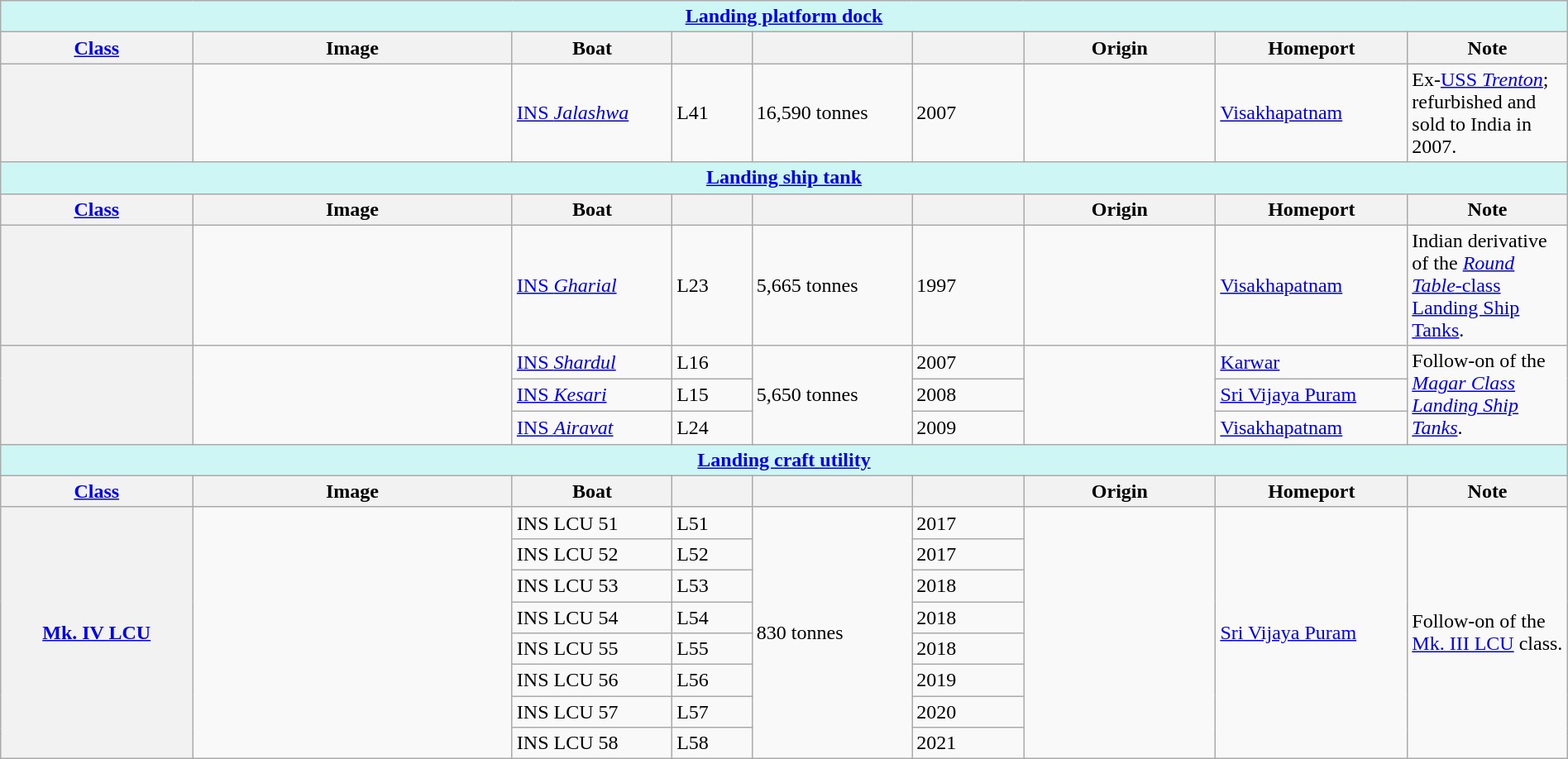<table class="wikitable" style="margin:auto; width:100%;">
<tr>
<th colspan="9" style="align: center; background: #CEF6F5;"><a href='#'>Landing platform dock</a></th>
</tr>
<tr>
<th style="text-align:center; width:12%;"><a href='#'>Class</a></th>
<th style="text-align:center; width:20%;">Image</th>
<th style="text-align:center; width:10%;">Boat</th>
<th style="text-align:center; width:5%;"></th>
<th style="text-align:center; width:10%;"></th>
<th style="text-align:center; width:7%;"></th>
<th style="text-align:center; width:12%;">Origin</th>
<th style="text-align:center; width:12%;">Homeport</th>
<th style="text-align:center; width:10%;">Note</th>
</tr>
<tr>
<th rowspan="1"></th>
<td rowspan="1"></td>
<td><a href='#'>INS <em>Jalashwa</em></a></td>
<td>L41</td>
<td rowspan="1">16,590 tonnes</td>
<td>2007</td>
<td rowspan="1"></td>
<td><a href='#'>Visakhapatnam</a></td>
<td rowspan="1">Ex-<a href='#'>USS <em>Trenton</em></a>; refurbished and sold to India in 2007.</td>
</tr>
<tr>
<th colspan="9" style="align: center; background: #CEF6F5;"><a href='#'>Landing ship tank</a></th>
</tr>
<tr>
<th style="text-align:center; width:12%;"><a href='#'>Class</a></th>
<th style="text-align:center; width:20%;">Image</th>
<th style="text-align:center; width:10%;">Boat</th>
<th style="text-align:center; width:5%;"></th>
<th style="text-align:center; width:10%;"></th>
<th style="text-align:center; width:7%;"></th>
<th style="text-align:center; width:12%;">Origin</th>
<th style="text-align:center; width:12%;">Homeport</th>
<th style="text-align:center; width:10%;">Note</th>
</tr>
<tr>
<th rowspan="1"></th>
<td rowspan="1"></td>
<td><a href='#'>INS <em>Gharial</em></a></td>
<td>L23</td>
<td rowspan="1">5,665 tonnes</td>
<td>1997</td>
<td rowspan="1"></td>
<td><a href='#'>Visakhapatnam</a></td>
<td rowspan="1">Indian derivative of the <a href='#'><em>Round Table</em>-class Landing Ship Tanks</a>.</td>
</tr>
<tr>
<th rowspan="3"></th>
<td rowspan="3"></td>
<td><a href='#'>INS <em>Shardul</em></a></td>
<td>L16</td>
<td rowspan="3">5,650 tonnes</td>
<td>2007</td>
<td rowspan="3"></td>
<td><a href='#'>Karwar</a></td>
<td rowspan="3">Follow-on of the <em><a href='#'>Magar Class Landing Ship Tanks</a></em>.</td>
</tr>
<tr>
<td><a href='#'>INS <em>Kesari</em></a></td>
<td>L15</td>
<td>2008</td>
<td><a href='#'>Sri Vijaya Puram</a></td>
</tr>
<tr>
<td><a href='#'>INS <em>Airavat</em></a></td>
<td>L24</td>
<td>2009</td>
<td><a href='#'>Visakhapatnam</a></td>
</tr>
<tr>
<th colspan="9" style="align: center; background: #CEF6F5;"><a href='#'>Landing craft utility</a></th>
</tr>
<tr>
<th ! style="text-align:center; width:12%;"><a href='#'>Class</a></th>
<th style="text-align:center; width:20%;">Image</th>
<th style="text-align:center; width:10%;">Boat</th>
<th style="text-align:center; width:5%;"></th>
<th style="text-align:center; width:10%;"></th>
<th style="text-align:center; width:7%;"></th>
<th style="text-align:center; width:12%;">Origin</th>
<th style="text-align:center; width:12%;">Homeport</th>
<th style="text-align:center; width:10%;">Note</th>
</tr>
<tr>
<th rowspan="8"><a href='#'>Mk. IV LCU</a></th>
<td rowspan="8"></td>
<td>INS LCU 51</td>
<td>L51</td>
<td rowspan="8">830 tonnes</td>
<td>2017</td>
<td rowspan="8"></td>
<td rowspan="8"><a href='#'>Sri Vijaya Puram</a></td>
<td rowspan="8">Follow-on of the <a href='#'>Mk. III LCU</a> class.</td>
</tr>
<tr>
<td>INS LCU 52</td>
<td>L52</td>
<td>2017</td>
</tr>
<tr>
<td>INS LCU 53</td>
<td>L53</td>
<td>2018</td>
</tr>
<tr>
<td>INS LCU 54</td>
<td>L54</td>
<td>2018</td>
</tr>
<tr>
<td>INS LCU 55</td>
<td>L55</td>
<td>2018</td>
</tr>
<tr>
<td>INS LCU 56</td>
<td>L56</td>
<td>2019</td>
</tr>
<tr>
<td>INS LCU 57</td>
<td>L57</td>
<td>2020</td>
</tr>
<tr>
<td>INS LCU 58</td>
<td>L58</td>
<td>2021</td>
</tr>
</table>
